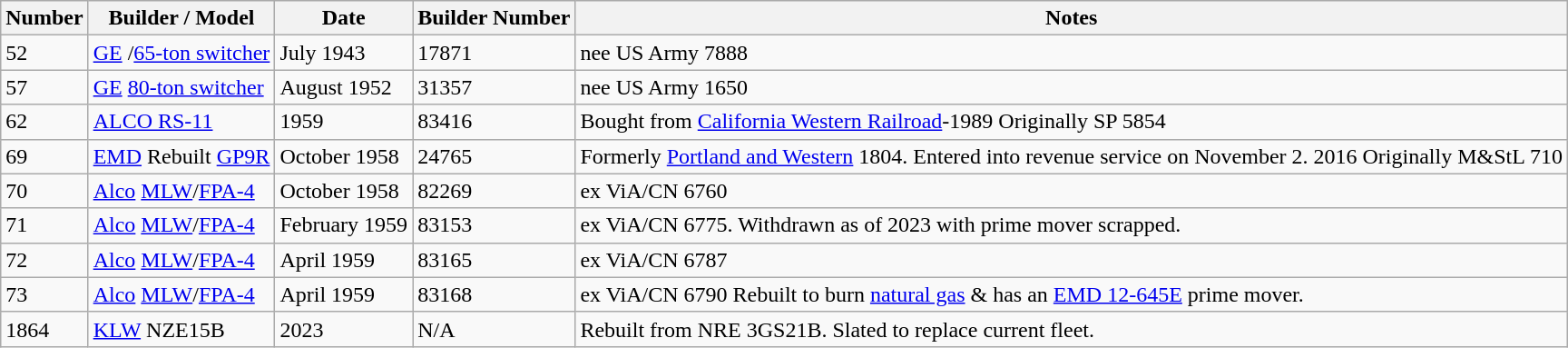<table class="wikitable">
<tr>
<th>Number</th>
<th>Builder / Model</th>
<th>Date</th>
<th>Builder Number</th>
<th>Notes</th>
</tr>
<tr>
<td>52</td>
<td><a href='#'>GE</a> /<a href='#'>65-ton switcher</a></td>
<td>July 1943</td>
<td>17871</td>
<td>nee US Army 7888</td>
</tr>
<tr>
<td>57</td>
<td><a href='#'>GE</a> <a href='#'>80-ton switcher</a></td>
<td>August 1952</td>
<td>31357</td>
<td>nee US Army 1650</td>
</tr>
<tr>
<td>62</td>
<td><a href='#'>ALCO RS-11</a></td>
<td>1959</td>
<td>83416</td>
<td>Bought from <a href='#'>California Western Railroad</a>-1989  Originally SP 5854</td>
</tr>
<tr>
<td>69</td>
<td><a href='#'>EMD</a> Rebuilt <a href='#'>GP9R</a></td>
<td>October 1958</td>
<td>24765</td>
<td>Formerly <a href='#'>Portland and Western</a> 1804. Entered into revenue service on November 2. 2016 Originally M&StL 710</td>
</tr>
<tr>
<td>70</td>
<td><a href='#'>Alco</a> <a href='#'>MLW</a>/<a href='#'>FPA-4</a></td>
<td>October 1958</td>
<td>82269</td>
<td>ex ViA/CN 6760</td>
</tr>
<tr>
<td>71</td>
<td><a href='#'>Alco</a> <a href='#'>MLW</a>/<a href='#'>FPA-4</a></td>
<td>February 1959</td>
<td>83153</td>
<td>ex ViA/CN 6775. Withdrawn as of 2023 with prime mover scrapped.</td>
</tr>
<tr>
<td>72</td>
<td><a href='#'>Alco</a> <a href='#'>MLW</a>/<a href='#'>FPA-4</a></td>
<td>April 1959</td>
<td>83165</td>
<td>ex ViA/CN 6787</td>
</tr>
<tr>
<td>73</td>
<td><a href='#'>Alco</a> <a href='#'>MLW</a>/<a href='#'>FPA-4</a></td>
<td>April 1959</td>
<td>83168</td>
<td>ex ViA/CN 6790 Rebuilt to burn <a href='#'>natural gas</a> & has an <a href='#'>EMD 12-645E</a> prime mover.</td>
</tr>
<tr>
<td>1864</td>
<td><a href='#'>KLW</a> NZE15B</td>
<td>2023</td>
<td>N/A</td>
<td>Rebuilt from NRE 3GS21B. Slated to replace current fleet.</td>
</tr>
</table>
